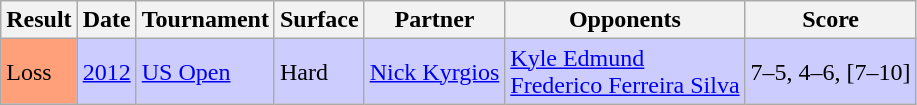<table class="sortable wikitable">
<tr>
<th>Result</th>
<th>Date</th>
<th>Tournament</th>
<th>Surface</th>
<th>Partner</th>
<th>Opponents</th>
<th class=unsortable>Score</th>
</tr>
<tr style=background:#ccf>
<td bgcolor=ffa07a>Loss</td>
<td><a href='#'>2012</a></td>
<td><a href='#'>US Open</a></td>
<td>Hard</td>
<td> <a href='#'>Nick Kyrgios</a></td>
<td> <a href='#'>Kyle Edmund</a> <br>  <a href='#'>Frederico Ferreira Silva</a></td>
<td>7–5, 4–6, [7–10]</td>
</tr>
</table>
